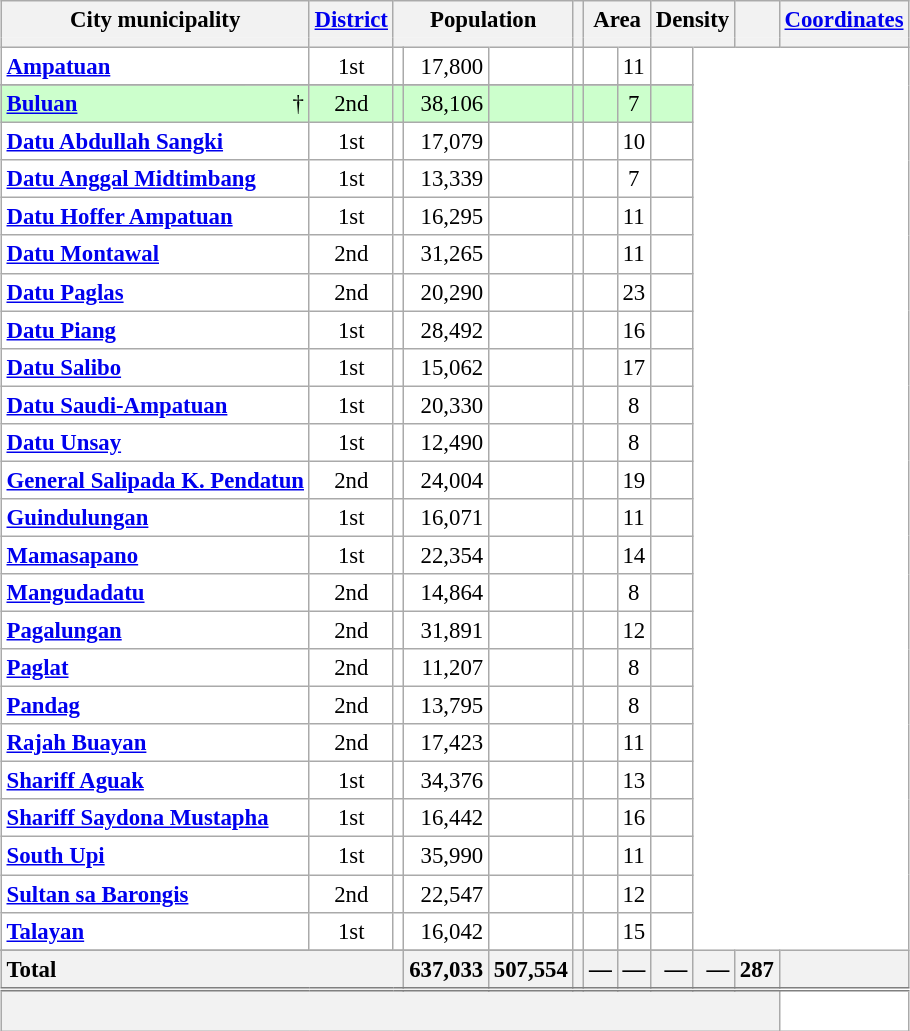<table class="wikitable sortable" style="table-layout:fixed;text-align:right;background-color:white;font-size:95%;border-collapse:collapse;margin:auto;">
<tr style="text-align:center;">
<th scope="col" style="border-bottom:none;" class="unsortable" colspan=2>City  municipality</th>
<th scope="col" style="border-bottom:none;" class="unsortable"><a href='#'>District</a></th>
<th scope="col" style="border-bottom:none;" class="unsortable" colspan=3>Population</th>
<th scope="col" style="border-bottom:none;" class="unsortable"></th>
<th scope="col" style="border-bottom:none;" class="unsortable" colspan=2>Area</th>
<th scope="col" style="border-bottom:none;" class="unsortable" colspan=2>Density</th>
<th scope="col" style="border-bottom:none;" class="unsortable"></th>
<th scope="col" style="border-bottom:none;" class="unsortable"><a href='#'>Coordinates</a></th>
</tr>
<tr>
<th scope="col" style="border-top:none;" colspan=2></th>
<th scope="col" style="border-top:none;"></th>
<th scope="col" style="border-style:hidden hidden solid solid;" colspan=2></th>
<th scope="col" style="border-style:hidden solid solid hidden;"></th>
<th scope="col" style="border-top:none;"></th>
<th scope="col" style="border-style:hidden hidden solid solid;"></th>
<th scope="col" style="border-style:hidden solid solid hidden;" class="unsortable"></th>
<th scope="col" style="border-style:hidden hidden solid solid;"></th>
<th scope="col" style="border-style:hidden solid solid hidden;" class="unsortable"></th>
<th scope="col" style="border-top:none;"></th>
<th scope="col" style="border-top:none;"></th>
</tr>
<tr>
<th scope="row" style="text-align:left;background-color:initial;" colspan=2><a href='#'>Ampatuan</a></th>
<td style="text-align:center;">1st</td>
<td></td>
<td>17,800</td>
<td></td>
<td></td>
<td></td>
<td style="text-align:center;">11</td>
<td style="text-align:center;"></td>
</tr>
<tr>
</tr>
<tr style="background-color:#CCFFCC;">
<th scope="row" style="text-align:left;background-color:#CCFFCC;border-right:0;"><a href='#'>Buluan</a></th>
<td style="text-align:right;border-left:0;">†</td>
<td style="text-align:center;">2nd</td>
<td></td>
<td>38,106</td>
<td></td>
<td></td>
<td></td>
<td style="text-align:center;">7</td>
<td style="text-align:center;"></td>
</tr>
<tr>
<th scope="row" style="text-align:left;background-color:initial;" colspan=2><a href='#'>Datu Abdullah Sangki</a></th>
<td style="text-align:center;">1st</td>
<td></td>
<td>17,079</td>
<td></td>
<td></td>
<td></td>
<td style="text-align:center;">10</td>
<td style="text-align:center;"></td>
</tr>
<tr>
<th scope="row" style="text-align:left;background-color:initial;" colspan=2><a href='#'>Datu Anggal Midtimbang</a></th>
<td style="text-align:center;">1st</td>
<td></td>
<td>13,339</td>
<td></td>
<td></td>
<td></td>
<td style="text-align:center;">7</td>
<td style="text-align:center;"></td>
</tr>
<tr>
<th scope="row" style="text-align:left;background-color:initial;" colspan=2><a href='#'>Datu Hoffer Ampatuan</a></th>
<td style="text-align:center;">1st</td>
<td></td>
<td>16,295</td>
<td></td>
<td></td>
<td></td>
<td style="text-align:center;">11</td>
<td style="text-align:center;"></td>
</tr>
<tr>
<th scope="row" style="text-align:left;background-color:initial;" colspan=2><a href='#'>Datu Montawal</a></th>
<td style="text-align:center;">2nd</td>
<td></td>
<td>31,265</td>
<td></td>
<td></td>
<td></td>
<td style="text-align:center;">11</td>
<td style="text-align:center;"></td>
</tr>
<tr>
<th scope="row" style="text-align:left;background-color:initial;" colspan=2><a href='#'>Datu Paglas</a></th>
<td style="text-align:center;">2nd</td>
<td></td>
<td>20,290</td>
<td></td>
<td></td>
<td></td>
<td style="text-align:center;">23</td>
<td style="text-align:center;"></td>
</tr>
<tr>
<th scope="row" style="text-align:left;background-color:initial;" colspan=2><a href='#'>Datu Piang</a></th>
<td style="text-align:center;">1st</td>
<td></td>
<td>28,492</td>
<td></td>
<td></td>
<td></td>
<td style="text-align:center;">16</td>
<td style="text-align:center;"></td>
</tr>
<tr>
<th scope="row" style="text-align:left;background-color:initial;" colspan=2><a href='#'>Datu Salibo</a></th>
<td style="text-align:center;">1st</td>
<td></td>
<td>15,062</td>
<td></td>
<td></td>
<td></td>
<td style="text-align:center;">17</td>
<td style="text-align:center;"><em></em></td>
</tr>
<tr>
<th scope="row" style="text-align:left;background-color:initial;" colspan=2><a href='#'>Datu Saudi-Ampatuan</a></th>
<td style="text-align:center;">1st</td>
<td></td>
<td>20,330</td>
<td></td>
<td></td>
<td></td>
<td style="text-align:center;">8</td>
<td style="text-align:center;"></td>
</tr>
<tr>
<th scope="row" style="text-align:left;background-color:initial;" colspan=2><a href='#'>Datu Unsay</a></th>
<td style="text-align:center;">1st</td>
<td></td>
<td>12,490</td>
<td></td>
<td></td>
<td></td>
<td style="text-align:center;">8</td>
<td style="text-align:center;"></td>
</tr>
<tr>
<th scope="row" style="text-align:left;background-color:initial;" colspan=2><a href='#'>General Salipada K. Pendatun</a></th>
<td style="text-align:center;">2nd</td>
<td></td>
<td>24,004</td>
<td></td>
<td></td>
<td></td>
<td style="text-align:center;">19</td>
<td style="text-align:center;"></td>
</tr>
<tr>
<th scope="row" style="text-align:left;background-color:initial;" colspan=2><a href='#'>Guindulungan</a></th>
<td style="text-align:center;">1st</td>
<td></td>
<td>16,071</td>
<td></td>
<td></td>
<td></td>
<td style="text-align:center;">11</td>
<td style="text-align:center;"><em></em></td>
</tr>
<tr>
<th scope="row" style="text-align:left;background-color:initial;" colspan=2><a href='#'>Mamasapano</a></th>
<td style="text-align:center;">1st</td>
<td></td>
<td>22,354</td>
<td></td>
<td></td>
<td></td>
<td style="text-align:center;">14</td>
<td style="text-align:center;"></td>
</tr>
<tr>
<th scope="row" style="text-align:left;background-color:initial;" colspan=2><a href='#'>Mangudadatu</a></th>
<td style="text-align:center;">2nd</td>
<td></td>
<td>14,864</td>
<td></td>
<td></td>
<td></td>
<td style="text-align:center;">8</td>
<td style="text-align:center;"><em></em></td>
</tr>
<tr>
<th scope="row" style="text-align:left;background-color:initial;" colspan=2><a href='#'>Pagalungan</a></th>
<td style="text-align:center;">2nd</td>
<td></td>
<td>31,891</td>
<td></td>
<td></td>
<td></td>
<td style="text-align:center;">12</td>
<td style="text-align:center;"></td>
</tr>
<tr>
<th scope="row" style="text-align:left;background-color:initial;" colspan=2><a href='#'>Paglat</a></th>
<td style="text-align:center;">2nd</td>
<td></td>
<td>11,207</td>
<td></td>
<td></td>
<td></td>
<td style="text-align:center;">8</td>
<td style="text-align:center;"><em></em></td>
</tr>
<tr>
<th scope="row" style="text-align:left;background-color:initial;" colspan=2><a href='#'>Pandag</a></th>
<td style="text-align:center;">2nd</td>
<td></td>
<td>13,795</td>
<td></td>
<td></td>
<td></td>
<td style="text-align:center;">8</td>
<td style="text-align:center;"><em></em></td>
</tr>
<tr>
<th scope="row" style="text-align:left;background-color:initial;" colspan=2><a href='#'>Rajah Buayan</a></th>
<td style="text-align:center;">2nd</td>
<td></td>
<td>17,423</td>
<td></td>
<td></td>
<td></td>
<td style="text-align:center;">11</td>
<td style="text-align:center;"></td>
</tr>
<tr>
<th scope="row" style="text-align:left;background-color:initial;" colspan=2><a href='#'>Shariff Aguak</a></th>
<td style="text-align:center;">1st</td>
<td></td>
<td>34,376</td>
<td></td>
<td></td>
<td></td>
<td style="text-align:center;">13</td>
<td style="text-align:center;"></td>
</tr>
<tr>
<th scope="row" style="text-align:left;background-color:initial;" colspan=2><a href='#'>Shariff Saydona Mustapha</a></th>
<td style="text-align:center;">1st</td>
<td></td>
<td>16,442</td>
<td></td>
<td></td>
<td></td>
<td style="text-align:center;">16</td>
<td style="text-align:center;"></td>
</tr>
<tr>
<th scope="row" style="text-align:left;background-color:initial;" colspan=2><a href='#'>South Upi</a></th>
<td style="text-align:center;">1st</td>
<td></td>
<td>35,990</td>
<td></td>
<td></td>
<td></td>
<td style="text-align:center;">11</td>
<td style="text-align:center;"></td>
</tr>
<tr>
<th scope="row" style="text-align:left;background-color:initial;" colspan=2><a href='#'>Sultan sa Barongis</a></th>
<td style="text-align:center;">2nd</td>
<td></td>
<td>22,547</td>
<td></td>
<td></td>
<td></td>
<td style="text-align:center;">12</td>
<td style="text-align:center;"></td>
</tr>
<tr>
<th scope="row" style="text-align:left;background-color:initial;" colspan=2><a href='#'>Talayan</a></th>
<td style="text-align:center;">1st</td>
<td></td>
<td>16,042</td>
<td></td>
<td></td>
<td></td>
<td style="text-align:center;">15</td>
<td style="text-align:center;"></td>
</tr>
<tr>
</tr>
<tr class="sortbottom">
<th scope="row" colspan=4 style="text-align:left;">Total</th>
<th scope="col" style="text-align:right;">637,033</th>
<th scope="col" style="text-align:right;">507,554</th>
<th scope="col" style="text-align:right;"></th>
<th scope="col" style="text-align:right;">—</th>
<th scope="col">—</th>
<th scope="col" style="text-align:right;">—</th>
<th scope="col" style="text-align:right;">—</th>
<th scope="col">287</th>
<th scope="col" style="font-style:italic;"></th>
</tr>
<tr class="sortbottom" style="background-color:#F2F2F2;border-top:double grey;line-height:1.3em;">
<td colspan="12"><br></td>
</tr>
</table>
